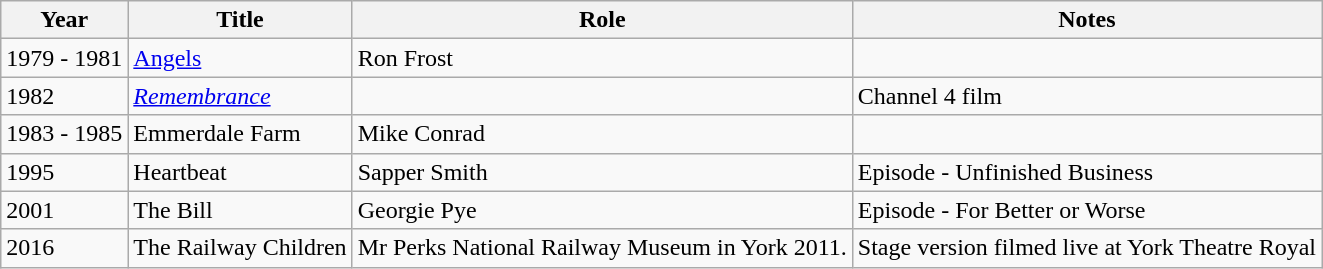<table class="wikitable sortable">
<tr>
<th>Year</th>
<th>Title</th>
<th>Role</th>
<th>Notes</th>
</tr>
<tr>
<td>1979 - 1981</td>
<td><a href='#'>Angels</a></td>
<td>Ron Frost</td>
<td></td>
</tr>
<tr>
<td>1982</td>
<td><em><a href='#'>Remembrance</a></em></td>
<td></td>
<td>Channel 4 film</td>
</tr>
<tr>
<td>1983 - 1985</td>
<td>Emmerdale Farm</td>
<td>Mike Conrad</td>
<td></td>
</tr>
<tr>
<td>1995</td>
<td>Heartbeat</td>
<td>Sapper Smith</td>
<td>Episode - Unfinished Business</td>
</tr>
<tr>
<td>2001</td>
<td>The Bill</td>
<td>Georgie Pye</td>
<td>Episode - For Better or Worse</td>
</tr>
<tr>
<td>2016</td>
<td>The Railway Children</td>
<td>Mr Perks National Railway Museum in York 2011.</td>
<td>Stage version filmed live at York Theatre Royal</td>
</tr>
</table>
